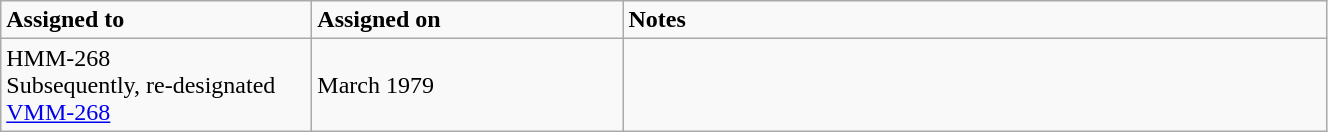<table class="wikitable" style="width: 70%;">
<tr>
<td style="width: 200px;"><strong>Assigned to</strong></td>
<td style="width: 200px;"><strong>Assigned on</strong></td>
<td><strong>Notes</strong></td>
</tr>
<tr>
<td>HMM-268<br>Subsequently, re-designated <a href='#'>VMM-268</a></td>
<td>March 1979</td>
<td></td>
</tr>
</table>
